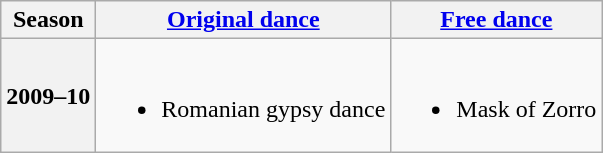<table class=wikitable style=text-align:center>
<tr>
<th>Season</th>
<th><a href='#'>Original dance</a></th>
<th><a href='#'>Free dance</a></th>
</tr>
<tr>
<th>2009–10 <br> </th>
<td><br><ul><li>Romanian gypsy dance</li></ul></td>
<td><br><ul><li>Mask of Zorro <br></li></ul></td>
</tr>
</table>
